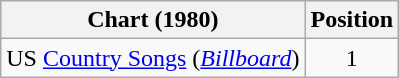<table class="wikitable sortable">
<tr>
<th scope="col">Chart (1980)</th>
<th scope="col">Position</th>
</tr>
<tr>
<td>US <a href='#'>Country Songs</a> (<em><a href='#'>Billboard</a></em>)</td>
<td align="center">1</td>
</tr>
</table>
